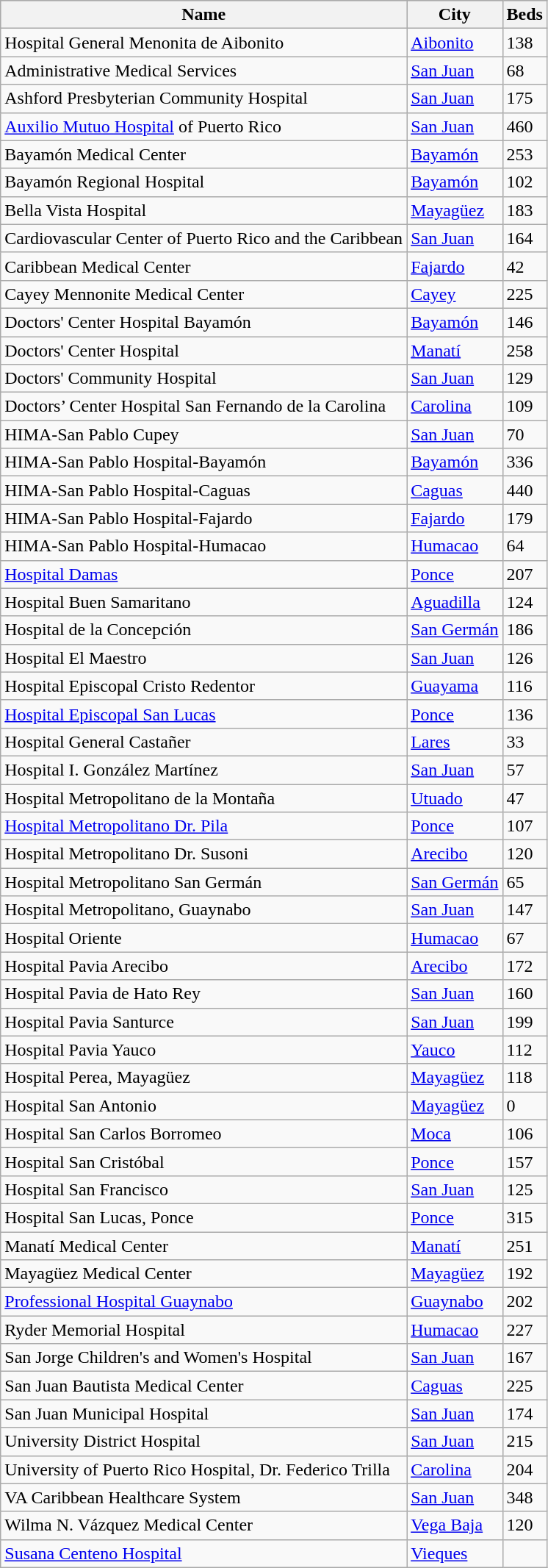<table class="wikitable sortable plainrowheaders" summary="List of hospitals in Puerto Rico">
<tr bgcolor="#CCCCCC">
<th>Name</th>
<th>City</th>
<th>Beds</th>
</tr>
<tr>
<td>Hospital General Menonita de Aibonito</td>
<td><a href='#'>Aibonito</a></td>
<td>138</td>
</tr>
<tr>
<td>Administrative Medical Services</td>
<td><a href='#'>San Juan</a></td>
<td>68</td>
</tr>
<tr>
<td>Ashford Presbyterian Community Hospital</td>
<td><a href='#'>San Juan</a></td>
<td>175</td>
</tr>
<tr>
<td><a href='#'>Auxilio Mutuo Hospital</a> of Puerto Rico</td>
<td><a href='#'>San Juan</a></td>
<td>460</td>
</tr>
<tr>
<td>Bayamón Medical Center</td>
<td><a href='#'>Bayamón</a></td>
<td>253</td>
</tr>
<tr>
<td>Bayamón Regional Hospital</td>
<td><a href='#'>Bayamón</a></td>
<td>102</td>
</tr>
<tr>
<td>Bella Vista Hospital</td>
<td><a href='#'>Mayagüez</a></td>
<td>183</td>
</tr>
<tr>
<td>Cardiovascular Center of Puerto Rico and the Caribbean</td>
<td><a href='#'>San Juan</a></td>
<td>164</td>
</tr>
<tr>
<td>Caribbean Medical Center</td>
<td><a href='#'>Fajardo</a></td>
<td>42</td>
</tr>
<tr>
<td>Cayey Mennonite Medical Center</td>
<td><a href='#'>Cayey</a></td>
<td>225</td>
</tr>
<tr>
<td>Doctors' Center Hospital Bayamón</td>
<td><a href='#'>Bayamón</a></td>
<td>146</td>
</tr>
<tr>
<td>Doctors' Center Hospital</td>
<td><a href='#'>Manatí</a></td>
<td>258</td>
</tr>
<tr>
<td>Doctors' Community Hospital</td>
<td><a href='#'>San Juan</a></td>
<td>129</td>
</tr>
<tr>
<td>Doctors’ Center Hospital San Fernando de la Carolina</td>
<td><a href='#'>Carolina</a></td>
<td>109</td>
</tr>
<tr>
<td>HIMA-San Pablo Cupey</td>
<td><a href='#'>San Juan</a></td>
<td>70</td>
</tr>
<tr>
<td>HIMA-San Pablo Hospital-Bayamón</td>
<td><a href='#'>Bayamón</a></td>
<td>336</td>
</tr>
<tr>
<td>HIMA-San Pablo Hospital-Caguas</td>
<td><a href='#'>Caguas</a></td>
<td>440</td>
</tr>
<tr>
<td>HIMA-San Pablo Hospital-Fajardo</td>
<td><a href='#'>Fajardo</a></td>
<td>179</td>
</tr>
<tr>
<td>HIMA-San Pablo Hospital-Humacao</td>
<td><a href='#'>Humacao</a></td>
<td>64</td>
</tr>
<tr>
<td><a href='#'>Hospital Damas</a></td>
<td><a href='#'>Ponce</a></td>
<td>207</td>
</tr>
<tr>
<td>Hospital Buen Samaritano</td>
<td><a href='#'>Aguadilla</a></td>
<td>124</td>
</tr>
<tr>
<td>Hospital de la Concepción</td>
<td><a href='#'>San Germán</a></td>
<td>186</td>
</tr>
<tr>
<td>Hospital El Maestro</td>
<td><a href='#'>San Juan</a></td>
<td>126</td>
</tr>
<tr>
<td>Hospital Episcopal Cristo Redentor</td>
<td><a href='#'>Guayama</a></td>
<td>116</td>
</tr>
<tr>
<td><a href='#'>Hospital Episcopal San Lucas</a></td>
<td><a href='#'>Ponce</a></td>
<td>136</td>
</tr>
<tr>
<td>Hospital General Castañer</td>
<td><a href='#'>Lares</a></td>
<td>33</td>
</tr>
<tr>
<td>Hospital I. González Martínez</td>
<td><a href='#'>San Juan</a></td>
<td>57</td>
</tr>
<tr>
<td>Hospital Metropolitano de la Montaña</td>
<td><a href='#'>Utuado</a></td>
<td>47</td>
</tr>
<tr>
<td><a href='#'>Hospital Metropolitano Dr. Pila</a></td>
<td><a href='#'>Ponce</a></td>
<td>107</td>
</tr>
<tr>
<td>Hospital Metropolitano Dr. Susoni</td>
<td><a href='#'>Arecibo</a></td>
<td>120</td>
</tr>
<tr>
<td>Hospital Metropolitano San Germán</td>
<td><a href='#'>San Germán</a></td>
<td>65</td>
</tr>
<tr>
<td>Hospital Metropolitano, Guaynabo</td>
<td><a href='#'>San Juan</a></td>
<td>147</td>
</tr>
<tr>
<td>Hospital Oriente</td>
<td><a href='#'>Humacao</a></td>
<td>67</td>
</tr>
<tr>
<td>Hospital Pavia Arecibo</td>
<td><a href='#'>Arecibo</a></td>
<td>172</td>
</tr>
<tr>
<td>Hospital Pavia de Hato Rey</td>
<td><a href='#'>San Juan</a></td>
<td>160</td>
</tr>
<tr>
<td>Hospital Pavia Santurce</td>
<td><a href='#'>San Juan</a></td>
<td>199</td>
</tr>
<tr>
<td>Hospital Pavia Yauco</td>
<td><a href='#'>Yauco</a></td>
<td>112</td>
</tr>
<tr>
<td>Hospital Perea, Mayagüez</td>
<td><a href='#'>Mayagüez</a></td>
<td>118</td>
</tr>
<tr>
<td>Hospital San Antonio</td>
<td><a href='#'>Mayagüez</a></td>
<td>0</td>
</tr>
<tr>
<td>Hospital San Carlos Borromeo</td>
<td><a href='#'>Moca</a></td>
<td>106</td>
</tr>
<tr>
<td>Hospital San Cristóbal</td>
<td><a href='#'>Ponce</a></td>
<td>157</td>
</tr>
<tr>
<td>Hospital San Francisco</td>
<td><a href='#'>San Juan</a></td>
<td>125</td>
</tr>
<tr>
<td>Hospital San Lucas, Ponce</td>
<td><a href='#'>Ponce</a></td>
<td>315</td>
</tr>
<tr>
<td>Manatí Medical Center</td>
<td><a href='#'>Manatí</a></td>
<td>251</td>
</tr>
<tr>
<td>Mayagüez Medical Center</td>
<td><a href='#'>Mayagüez</a></td>
<td>192</td>
</tr>
<tr>
<td><a href='#'>Professional Hospital Guaynabo</a></td>
<td><a href='#'>Guaynabo</a></td>
<td>202</td>
</tr>
<tr>
<td>Ryder Memorial Hospital</td>
<td><a href='#'>Humacao</a></td>
<td>227</td>
</tr>
<tr>
<td>San Jorge Children's and Women's Hospital</td>
<td><a href='#'>San Juan</a></td>
<td>167</td>
</tr>
<tr>
<td>San Juan Bautista Medical Center</td>
<td><a href='#'>Caguas</a></td>
<td>225</td>
</tr>
<tr>
<td>San Juan Municipal Hospital</td>
<td><a href='#'>San Juan</a></td>
<td>174</td>
</tr>
<tr>
<td>University District Hospital</td>
<td><a href='#'>San Juan</a></td>
<td>215</td>
</tr>
<tr>
<td>University of Puerto Rico Hospital, Dr. Federico Trilla</td>
<td><a href='#'>Carolina</a></td>
<td>204</td>
</tr>
<tr>
<td>VA Caribbean Healthcare System</td>
<td><a href='#'>San Juan</a></td>
<td>348</td>
</tr>
<tr>
<td>Wilma N. Vázquez Medical Center</td>
<td><a href='#'>Vega Baja</a></td>
<td>120</td>
</tr>
<tr>
<td><a href='#'>Susana Centeno Hospital</a></td>
<td><a href='#'>Vieques</a></td>
<td></td>
</tr>
</table>
